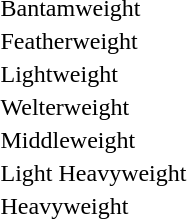<table>
<tr>
<td>Bantamweight<br></td>
<td></td>
<td></td>
<td></td>
</tr>
<tr>
<td>Featherweight<br> </td>
<td></td>
<td></td>
<td></td>
</tr>
<tr>
<td>Lightweight<br> </td>
<td></td>
<td></td>
<td></td>
</tr>
<tr>
<td>Welterweight<br></td>
<td></td>
<td></td>
<td></td>
</tr>
<tr>
<td>Middleweight<br> </td>
<td></td>
<td></td>
<td></td>
</tr>
<tr>
<td>Light Heavyweight<br> </td>
<td></td>
<td></td>
<td></td>
</tr>
<tr>
<td>Heavyweight<br></td>
<td></td>
<td></td>
<td></td>
</tr>
</table>
